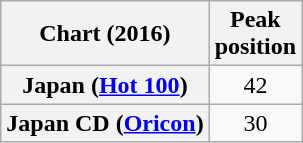<table class="wikitable sortable plainrowheaders">
<tr>
<th scope="col">Chart (2016)</th>
<th scope="col">Peak<br>position</th>
</tr>
<tr>
<th scope="row">Japan (<a href='#'>Hot 100</a>)</th>
<td style="text-align:center;">42</td>
</tr>
<tr>
<th scope="row">Japan CD (<a href='#'>Oricon</a>)</th>
<td style="text-align:center;">30</td>
</tr>
</table>
